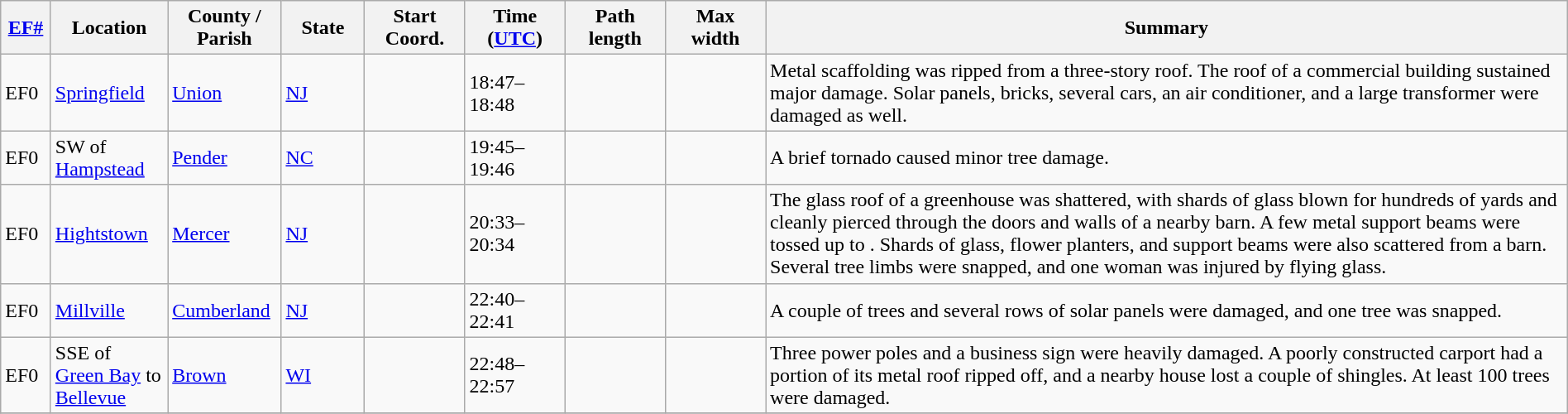<table class="wikitable sortable" style="width:100%;">
<tr>
<th scope="col" style="width:3%; text-align:center;"><a href='#'>EF#</a></th>
<th scope="col" style="width:7%; text-align:center;" class="unsortable">Location</th>
<th scope="col" style="width:6%; text-align:center;" class="unsortable">County / Parish</th>
<th scope="col" style="width:5%; text-align:center;">State</th>
<th scope="col" style="width:6%; text-align:center;">Start Coord.</th>
<th scope="col" style="width:6%; text-align:center;">Time (<a href='#'>UTC</a>)</th>
<th scope="col" style="width:6%; text-align:center;">Path length</th>
<th scope="col" style="width:6%; text-align:center;">Max width</th>
<th scope="col" class="unsortable" style="width:48%; text-align:center;">Summary</th>
</tr>
<tr>
<td bgcolor=>EF0</td>
<td><a href='#'>Springfield</a></td>
<td><a href='#'>Union</a></td>
<td><a href='#'>NJ</a></td>
<td></td>
<td>18:47–18:48</td>
<td></td>
<td></td>
<td>Metal scaffolding was ripped from a three-story roof. The roof of a commercial building sustained major damage. Solar panels, bricks, several cars, an air conditioner, and a large transformer were damaged as well.</td>
</tr>
<tr>
<td bgcolor=>EF0</td>
<td>SW of <a href='#'>Hampstead</a></td>
<td><a href='#'>Pender</a></td>
<td><a href='#'>NC</a></td>
<td></td>
<td>19:45–19:46</td>
<td></td>
<td></td>
<td>A brief tornado caused minor tree damage.</td>
</tr>
<tr>
<td bgcolor=>EF0</td>
<td><a href='#'>Hightstown</a></td>
<td><a href='#'>Mercer</a></td>
<td><a href='#'>NJ</a></td>
<td></td>
<td>20:33–20:34</td>
<td></td>
<td></td>
<td>The glass roof of a greenhouse was shattered, with shards of glass blown for hundreds of yards and cleanly pierced through the doors and walls of a nearby barn. A few metal support beams were tossed up to . Shards of glass, flower planters, and support beams were also scattered from a barn. Several tree limbs were snapped, and one woman was injured by flying glass.</td>
</tr>
<tr>
<td bgcolor=>EF0</td>
<td><a href='#'>Millville</a></td>
<td><a href='#'>Cumberland</a></td>
<td><a href='#'>NJ</a></td>
<td></td>
<td>22:40–22:41</td>
<td></td>
<td></td>
<td>A couple of trees and several rows of solar panels were damaged, and one tree was snapped.</td>
</tr>
<tr>
<td bgcolor=>EF0</td>
<td>SSE of <a href='#'>Green Bay</a> to <a href='#'>Bellevue</a></td>
<td><a href='#'>Brown</a></td>
<td><a href='#'>WI</a></td>
<td></td>
<td>22:48–22:57</td>
<td></td>
<td></td>
<td>Three power poles and a business sign were heavily damaged. A poorly constructed carport had a portion of its metal roof ripped off, and a nearby house lost a couple of shingles. At least 100 trees were damaged.</td>
</tr>
<tr>
</tr>
</table>
